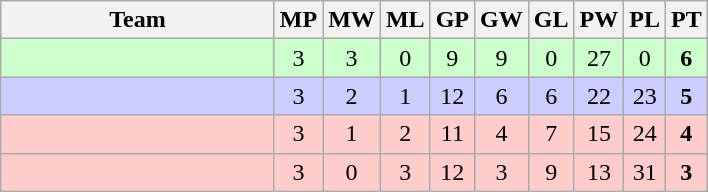<table class=wikitable style="text-align:center">
<tr>
<th width=175>Team</th>
<th width=20>MP</th>
<th width=20>MW</th>
<th width=20>ML</th>
<th width=20>GP</th>
<th width=20>GW</th>
<th width=20>GL</th>
<th width=20>PW</th>
<th width=20>PL</th>
<th width=20>PT</th>
</tr>
<tr style="background-color:#ccffcc;">
<td style="text-align:left;"></td>
<td>3</td>
<td>3</td>
<td>0</td>
<td>9</td>
<td>9</td>
<td>0</td>
<td>27</td>
<td>0</td>
<td><strong>6</strong></td>
</tr>
<tr style="background-color:#ccccff;">
<td style="text-align:left;"></td>
<td>3</td>
<td>2</td>
<td>1</td>
<td>12</td>
<td>6</td>
<td>6</td>
<td>22</td>
<td>23</td>
<td><strong>5</strong></td>
</tr>
<tr style="background-color:#ffcccc;">
<td style="text-align:left;"></td>
<td>3</td>
<td>1</td>
<td>2</td>
<td>11</td>
<td>4</td>
<td>7</td>
<td>15</td>
<td>24</td>
<td><strong>4</strong></td>
</tr>
<tr style="background-color:#ffcccc;">
<td style="text-align:left;"></td>
<td>3</td>
<td>0</td>
<td>3</td>
<td>12</td>
<td>3</td>
<td>9</td>
<td>13</td>
<td>31</td>
<td><strong>3</strong></td>
</tr>
</table>
